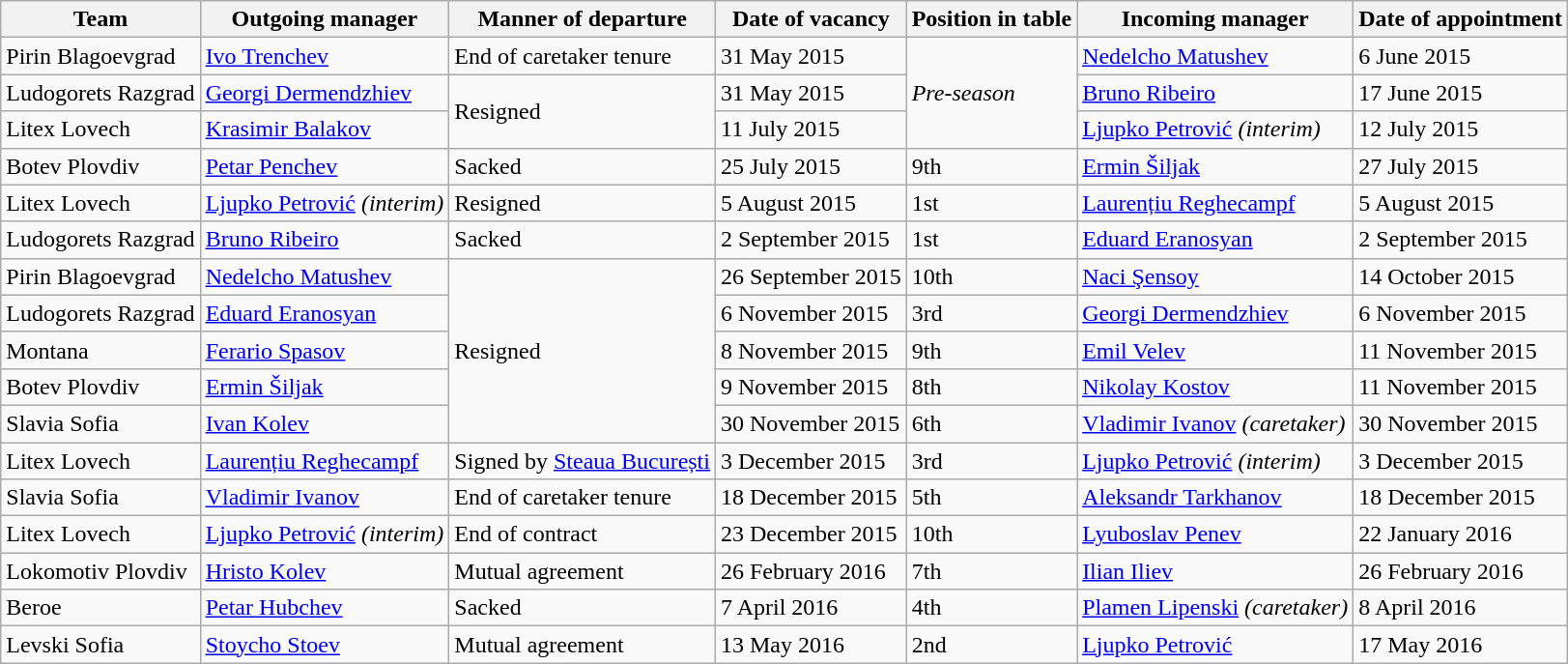<table class="wikitable sortable">
<tr>
<th>Team</th>
<th>Outgoing manager</th>
<th>Manner of departure</th>
<th>Date of vacancy</th>
<th>Position in table</th>
<th>Incoming manager</th>
<th>Date of appointment</th>
</tr>
<tr>
<td>Pirin Blagoevgrad</td>
<td> <a href='#'>Ivo Trenchev</a></td>
<td>End of caretaker tenure</td>
<td>31 May 2015</td>
<td rowspan=3><em>Pre-season</em></td>
<td> <a href='#'>Nedelcho Matushev</a></td>
<td>6 June 2015</td>
</tr>
<tr>
<td>Ludogorets Razgrad</td>
<td> <a href='#'>Georgi Dermendzhiev</a></td>
<td rowspan=2>Resigned</td>
<td>31 May 2015</td>
<td> <a href='#'>Bruno Ribeiro</a></td>
<td>17 June 2015</td>
</tr>
<tr>
<td>Litex Lovech</td>
<td> <a href='#'>Krasimir Balakov</a></td>
<td>11 July 2015</td>
<td> <a href='#'>Ljupko Petrović</a> <em>(interim)</em></td>
<td>12 July 2015</td>
</tr>
<tr>
<td>Botev Plovdiv</td>
<td> <a href='#'>Petar Penchev</a></td>
<td>Sacked</td>
<td>25 July 2015</td>
<td>9th</td>
<td> <a href='#'>Ermin Šiljak</a></td>
<td>27 July 2015</td>
</tr>
<tr>
<td>Litex Lovech</td>
<td> <a href='#'>Ljupko Petrović</a> <em>(interim)</em></td>
<td>Resigned</td>
<td>5 August 2015</td>
<td>1st</td>
<td> <a href='#'>Laurențiu Reghecampf</a></td>
<td>5 August 2015</td>
</tr>
<tr>
<td>Ludogorets Razgrad</td>
<td> <a href='#'>Bruno Ribeiro</a></td>
<td>Sacked</td>
<td>2 September 2015</td>
<td>1st</td>
<td> <a href='#'>Eduard Eranosyan</a></td>
<td>2 September 2015</td>
</tr>
<tr>
<td>Pirin Blagoevgrad</td>
<td> <a href='#'>Nedelcho Matushev</a></td>
<td rowspan=5>Resigned</td>
<td>26 September 2015</td>
<td>10th</td>
<td> <a href='#'>Naci Şensoy</a></td>
<td>14 October 2015</td>
</tr>
<tr>
<td>Ludogorets Razgrad</td>
<td> <a href='#'>Eduard Eranosyan</a></td>
<td>6 November 2015</td>
<td>3rd</td>
<td> <a href='#'>Georgi Dermendzhiev</a></td>
<td>6 November 2015</td>
</tr>
<tr>
<td>Montana</td>
<td> <a href='#'>Ferario Spasov</a></td>
<td>8 November 2015</td>
<td>9th</td>
<td> <a href='#'>Emil Velev</a></td>
<td>11 November 2015</td>
</tr>
<tr>
<td>Botev Plovdiv</td>
<td> <a href='#'>Ermin Šiljak</a></td>
<td>9 November 2015</td>
<td>8th</td>
<td> <a href='#'>Nikolay Kostov</a></td>
<td>11 November 2015</td>
</tr>
<tr>
<td>Slavia Sofia</td>
<td> <a href='#'>Ivan Kolev</a></td>
<td>30 November 2015</td>
<td>6th</td>
<td> <a href='#'>Vladimir Ivanov</a> <em>(caretaker)</em></td>
<td>30 November 2015</td>
</tr>
<tr>
<td>Litex Lovech</td>
<td> <a href='#'>Laurențiu Reghecampf</a></td>
<td>Signed by  <a href='#'>Steaua București</a></td>
<td>3 December 2015</td>
<td>3rd</td>
<td> <a href='#'>Ljupko Petrović</a> <em>(interim)</em></td>
<td>3 December 2015</td>
</tr>
<tr>
<td>Slavia Sofia</td>
<td> <a href='#'>Vladimir Ivanov</a></td>
<td>End of caretaker tenure</td>
<td>18 December 2015</td>
<td>5th</td>
<td> <a href='#'>Aleksandr Tarkhanov</a></td>
<td>18 December 2015</td>
</tr>
<tr>
<td>Litex Lovech</td>
<td> <a href='#'>Ljupko Petrović</a> <em>(interim)</em></td>
<td>End of contract</td>
<td>23 December 2015</td>
<td>10th</td>
<td> <a href='#'>Lyuboslav Penev</a></td>
<td>22 January 2016</td>
</tr>
<tr>
<td>Lokomotiv Plovdiv</td>
<td> <a href='#'>Hristo Kolev</a></td>
<td>Mutual agreement</td>
<td>26 February 2016</td>
<td>7th</td>
<td> <a href='#'>Ilian Iliev</a></td>
<td>26 February 2016</td>
</tr>
<tr>
<td>Beroe</td>
<td> <a href='#'>Petar Hubchev</a></td>
<td>Sacked</td>
<td>7 April 2016</td>
<td>4th</td>
<td> <a href='#'>Plamen Lipenski</a> <em>(caretaker)</em></td>
<td>8 April 2016</td>
</tr>
<tr>
<td>Levski Sofia</td>
<td> <a href='#'>Stoycho Stoev</a></td>
<td>Mutual agreement</td>
<td>13 May 2016</td>
<td>2nd</td>
<td> <a href='#'>Ljupko Petrović</a></td>
<td>17 May 2016</td>
</tr>
</table>
